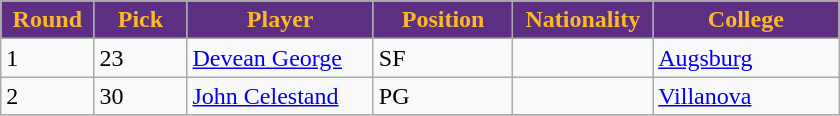<table class="wikitable sortable">
<tr>
<th style="background:#5c2f83; color:#fcb926" width="10%">Round</th>
<th style="background:#5c2f83; color:#fcb926" width="10%">Pick</th>
<th style="background:#5c2f83; color:#fcb926" width="20%">Player</th>
<th style="background:#5c2f83; color:#fcb926" width="15%">Position</th>
<th style="background:#5c2f83; color:#fcb926" width="15%">Nationality</th>
<th style="background:#5c2f83; color:#fcb926" width="20%">College</th>
</tr>
<tr>
<td>1</td>
<td>23</td>
<td><a href='#'>Devean George</a></td>
<td>SF</td>
<td></td>
<td><a href='#'>Augsburg</a></td>
</tr>
<tr>
<td>2</td>
<td>30</td>
<td><a href='#'>John Celestand</a></td>
<td>PG</td>
<td></td>
<td><a href='#'>Villanova</a></td>
</tr>
<tr>
</tr>
</table>
